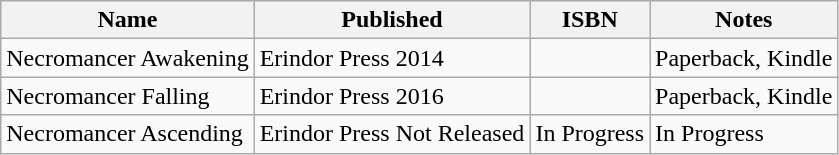<table class="wikitable sortable" id="noveltable" border="1">
<tr>
<th>Name</th>
<th>Published</th>
<th>ISBN</th>
<th>Notes</th>
</tr>
<tr>
<td>Necromancer Awakening</td>
<td>Erindor Press 2014</td>
<td></td>
<td>Paperback, Kindle</td>
</tr>
<tr>
<td>Necromancer Falling</td>
<td>Erindor Press  2016</td>
<td></td>
<td>Paperback, Kindle</td>
</tr>
<tr>
<td>Necromancer Ascending</td>
<td>Erindor Press Not Released</td>
<td>In Progress</td>
<td>In Progress</td>
</tr>
</table>
